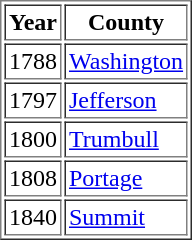<table border="1" cellpadding="2"|>
<tr>
<th>Year</th>
<th>County</th>
</tr>
<tr>
<td>1788</td>
<td><a href='#'>Washington</a></td>
</tr>
<tr>
<td>1797</td>
<td><a href='#'>Jefferson</a></td>
</tr>
<tr>
<td>1800</td>
<td><a href='#'>Trumbull</a></td>
</tr>
<tr>
<td>1808</td>
<td><a href='#'>Portage</a></td>
</tr>
<tr>
<td>1840</td>
<td><a href='#'>Summit</a></td>
</tr>
</table>
